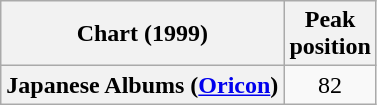<table class="wikitable plainrowheaders" style="text-align:center">
<tr>
<th scope="col">Chart (1999)</th>
<th scope="col">Peak<br> position</th>
</tr>
<tr>
<th scope="row">Japanese Albums (<a href='#'>Oricon</a>)</th>
<td>82</td>
</tr>
</table>
